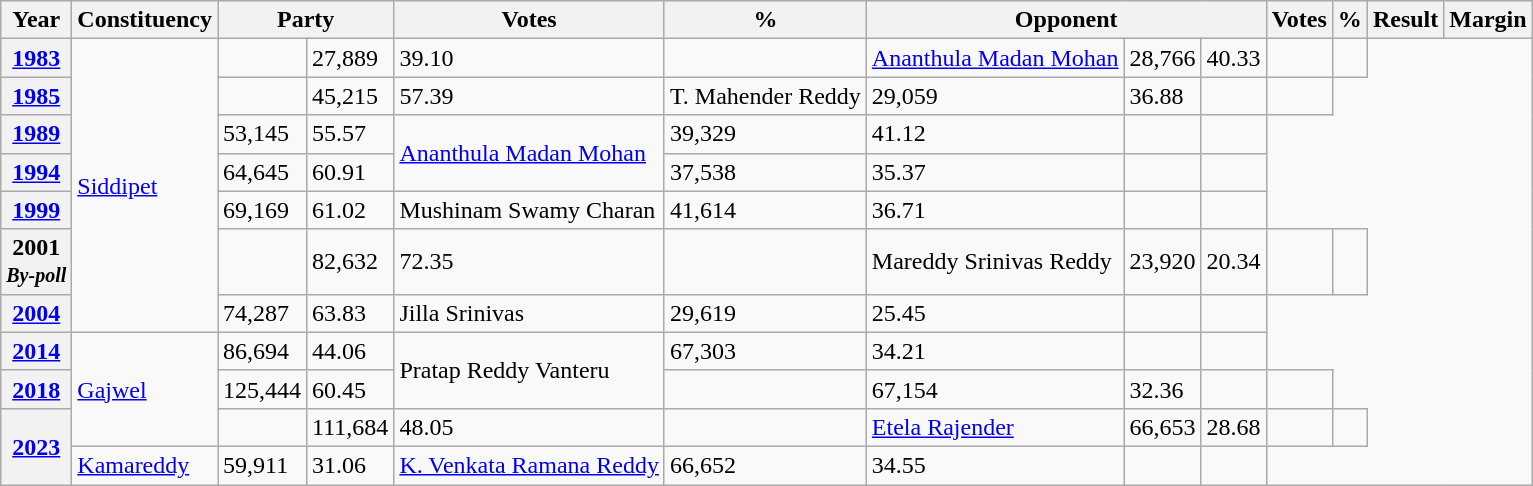<table class="sortable wikitable">
<tr>
<th>Year</th>
<th>Constituency</th>
<th colspan="2">Party</th>
<th>Votes</th>
<th>%</th>
<th colspan="3">Opponent</th>
<th>Votes</th>
<th>%</th>
<th>Result</th>
<th>Margin</th>
</tr>
<tr>
<th><a href='#'>1983</a></th>
<td rowspan=7><a href='#'>Siddipet</a></td>
<td></td>
<td>27,889</td>
<td>39.10</td>
<td></td>
<td><a href='#'>Ananthula Madan Mohan</a></td>
<td>28,766</td>
<td>40.33</td>
<td></td>
<td></td>
</tr>
<tr>
<th><a href='#'>1985</a></th>
<td></td>
<td>45,215</td>
<td>57.39</td>
<td>T. Mahender Reddy</td>
<td>29,059</td>
<td>36.88</td>
<td></td>
<td></td>
</tr>
<tr>
<th><a href='#'>1989</a></th>
<td>53,145</td>
<td>55.57</td>
<td rowspan=2><a href='#'>Ananthula Madan Mohan</a></td>
<td>39,329</td>
<td>41.12</td>
<td></td>
<td></td>
</tr>
<tr>
<th><a href='#'>1994</a></th>
<td>64,645</td>
<td>60.91</td>
<td>37,538</td>
<td>35.37</td>
<td></td>
<td></td>
</tr>
<tr>
<th><a href='#'>1999</a></th>
<td>69,169</td>
<td>61.02</td>
<td>Mushinam Swamy Charan</td>
<td>41,614</td>
<td>36.71</td>
<td></td>
<td></td>
</tr>
<tr>
<th>2001<br><small><em>By-poll</em></small></th>
<td></td>
<td>82,632</td>
<td>72.35</td>
<td></td>
<td>Mareddy Srinivas Reddy</td>
<td>23,920</td>
<td>20.34</td>
<td></td>
<td></td>
</tr>
<tr>
<th><a href='#'>2004</a></th>
<td>74,287</td>
<td>63.83</td>
<td>Jilla Srinivas</td>
<td>29,619</td>
<td>25.45</td>
<td></td>
<td></td>
</tr>
<tr>
<th><a href='#'>2014</a></th>
<td rowspan=3><a href='#'>Gajwel</a></td>
<td>86,694</td>
<td>44.06</td>
<td rowspan=2>Pratap Reddy Vanteru</td>
<td>67,303</td>
<td>34.21</td>
<td></td>
<td></td>
</tr>
<tr>
<th><a href='#'>2018</a></th>
<td>125,444</td>
<td>60.45</td>
<td></td>
<td>67,154</td>
<td>32.36</td>
<td></td>
<td></td>
</tr>
<tr>
<th rowspan=2><a href='#'>2023</a></th>
<td></td>
<td>111,684</td>
<td>48.05</td>
<td></td>
<td><a href='#'>Etela Rajender</a></td>
<td>66,653</td>
<td>28.68</td>
<td></td>
<td></td>
</tr>
<tr>
<td><a href='#'>Kamareddy</a></td>
<td>59,911</td>
<td>31.06</td>
<td><a href='#'>K. Venkata Ramana Reddy</a></td>
<td>66,652</td>
<td>34.55</td>
<td></td>
<td></td>
</tr>
</table>
